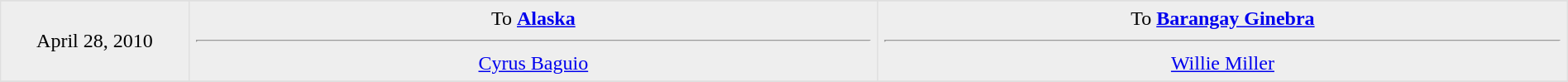<table border=1 style="border-collapse:collapse; text-align: center; width: 100%" bordercolor="#DFDFDF"  cellpadding="5">
<tr>
</tr>
<tr bgcolor="eeeeee">
<td style="width:12%">April 28, 2010<br></td>
<td style="width:44%" valign="top">To <strong><a href='#'>Alaska</a></strong><hr><a href='#'>Cyrus Baguio</a></td>
<td style="width:44%" valign="top">To <strong><a href='#'>Barangay Ginebra</a></strong><hr><a href='#'>Willie Miller</a></td>
</tr>
<tr>
</tr>
</table>
